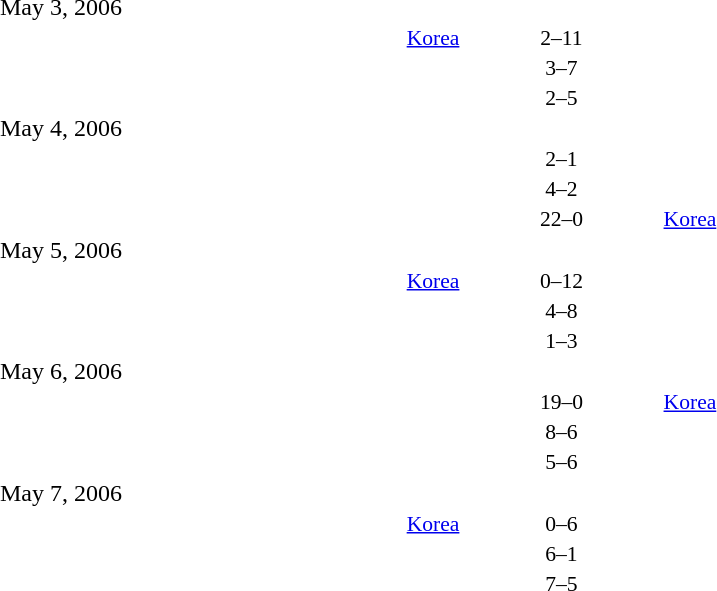<table style="width:70%;" cellspacing="1">
<tr>
<th width=35%></th>
<th width=15%></th>
<th></th>
</tr>
<tr>
<td>May 3, 2006</td>
</tr>
<tr style=font-size:90%>
<td align=right><a href='#'>Korea</a> </td>
<td align=center>2–11</td>
<td></td>
</tr>
<tr style=font-size:90%>
<td align=right></td>
<td align=center>3–7</td>
<td></td>
</tr>
<tr style=font-size:90%>
<td align=right></td>
<td align=center>2–5</td>
<td></td>
</tr>
<tr>
<td>May 4, 2006</td>
</tr>
<tr style=font-size:90%>
<td align=right></td>
<td align=center>2–1</td>
<td></td>
</tr>
<tr style=font-size:90%>
<td align=right></td>
<td align=center>4–2</td>
<td></td>
</tr>
<tr style=font-size:90%>
<td align=right></td>
<td align=center>22–0</td>
<td> <a href='#'>Korea</a></td>
</tr>
<tr>
<td>May 5, 2006</td>
</tr>
<tr style=font-size:90%>
<td align=right><a href='#'>Korea</a> </td>
<td align=center>0–12</td>
<td></td>
</tr>
<tr style=font-size:90%>
<td align=right></td>
<td align=center>4–8</td>
<td></td>
</tr>
<tr style=font-size:90%>
<td align=right></td>
<td align=center>1–3</td>
<td></td>
</tr>
<tr>
<td>May 6, 2006</td>
</tr>
<tr style=font-size:90%>
<td align=right></td>
<td align=center>19–0</td>
<td> <a href='#'>Korea</a></td>
</tr>
<tr style=font-size:90%>
<td align=right></td>
<td align=center>8–6</td>
<td></td>
</tr>
<tr style=font-size:90%>
<td align=right></td>
<td align=center>5–6</td>
<td></td>
</tr>
<tr>
<td>May 7, 2006</td>
</tr>
<tr style=font-size:90%>
<td align=right><a href='#'>Korea</a> </td>
<td align=center>0–6</td>
<td></td>
</tr>
<tr style=font-size:90%>
<td align=right></td>
<td align=center>6–1</td>
<td></td>
</tr>
<tr style=font-size:90%>
<td align=right></td>
<td align=center>7–5</td>
<td></td>
</tr>
</table>
